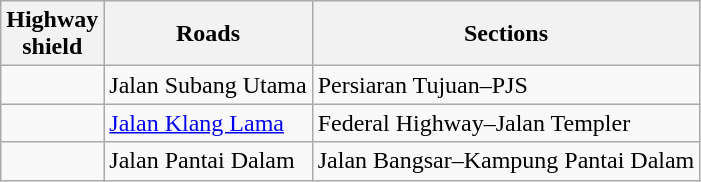<table class=wikitable>
<tr>
<th>Highway<br>shield</th>
<th>Roads</th>
<th>Sections</th>
</tr>
<tr>
<td></td>
<td>Jalan Subang Utama</td>
<td>Persiaran Tujuan–PJS</td>
</tr>
<tr>
<td></td>
<td><a href='#'>Jalan Klang Lama</a></td>
<td>Federal Highway–Jalan Templer</td>
</tr>
<tr>
<td></td>
<td>Jalan Pantai Dalam</td>
<td>Jalan Bangsar–Kampung Pantai Dalam</td>
</tr>
</table>
